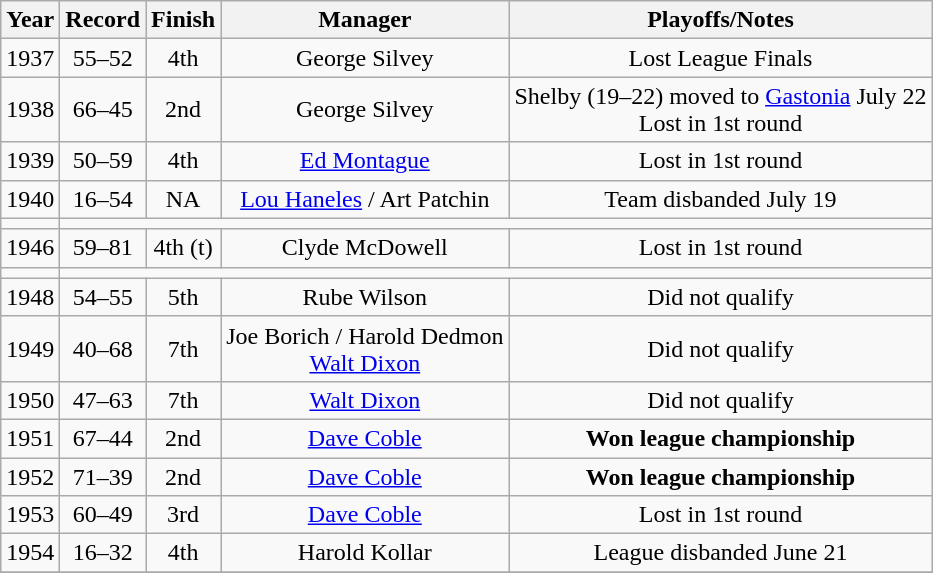<table class="wikitable" style="text-align:center">
<tr>
<th>Year</th>
<th>Record</th>
<th>Finish</th>
<th>Manager</th>
<th>Playoffs/Notes</th>
</tr>
<tr align=center>
<td>1937</td>
<td>55–52</td>
<td>4th</td>
<td>George Silvey</td>
<td>Lost League Finals</td>
</tr>
<tr align=center>
<td>1938</td>
<td>66–45</td>
<td>2nd</td>
<td>George Silvey</td>
<td>Shelby (19–22) moved to <a href='#'>Gastonia</a> July 22<br>Lost in 1st round</td>
</tr>
<tr align=center>
<td>1939</td>
<td>50–59</td>
<td>4th</td>
<td><a href='#'>Ed Montague</a></td>
<td>Lost in 1st round</td>
</tr>
<tr align=center>
<td>1940</td>
<td>16–54</td>
<td>NA</td>
<td><a href='#'>Lou Haneles</a> / Art Patchin</td>
<td>Team disbanded July 19</td>
</tr>
<tr align=center>
<td></td>
</tr>
<tr align=center>
<td>1946</td>
<td>59–81</td>
<td>4th (t)</td>
<td>Clyde McDowell</td>
<td>Lost in 1st round</td>
</tr>
<tr align=center>
<td></td>
</tr>
<tr align=center>
<td>1948</td>
<td>54–55</td>
<td>5th</td>
<td>Rube Wilson</td>
<td>Did not qualify</td>
</tr>
<tr align=center>
<td>1949</td>
<td>40–68</td>
<td>7th</td>
<td>Joe Borich / Harold Dedmon <br> <a href='#'>Walt Dixon</a></td>
<td>Did not qualify</td>
</tr>
<tr align=center>
<td>1950</td>
<td>47–63</td>
<td>7th</td>
<td><a href='#'>Walt Dixon</a></td>
<td>Did not qualify</td>
</tr>
<tr align=center>
<td>1951</td>
<td>67–44</td>
<td>2nd</td>
<td><a href='#'>Dave Coble</a></td>
<td><strong>Won league championship</strong></td>
</tr>
<tr align=center>
<td>1952</td>
<td>71–39</td>
<td>2nd</td>
<td><a href='#'>Dave Coble</a></td>
<td><strong>Won league championship</strong></td>
</tr>
<tr align=center>
<td>1953</td>
<td>60–49</td>
<td>3rd</td>
<td><a href='#'>Dave Coble</a></td>
<td>Lost in 1st round</td>
</tr>
<tr align=center>
<td>1954</td>
<td>16–32</td>
<td>4th</td>
<td>Harold Kollar</td>
<td>League disbanded June 21</td>
</tr>
<tr align=center>
</tr>
</table>
